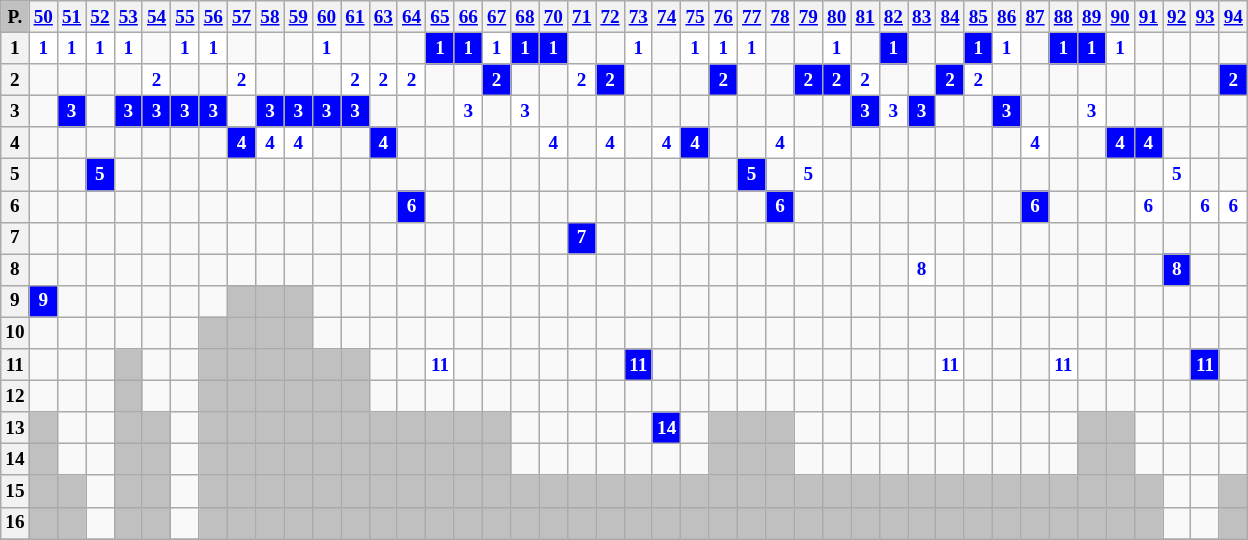<table class="wikitable" style="text-align: center; font-size:80%">
<tr>
<th style="background:#c0c0c0">P.</th>
<th><strong><a href='#'>50</a></strong></th>
<th><strong><a href='#'>51</a></strong></th>
<th><strong><a href='#'>52</a></strong></th>
<th><strong><a href='#'>53</a></strong></th>
<th><strong><a href='#'>54</a></strong></th>
<th><strong><a href='#'>55</a></strong></th>
<th><strong><a href='#'>56</a></strong></th>
<th><strong><a href='#'>57</a></strong></th>
<th><strong><a href='#'>58</a></strong></th>
<th><strong><a href='#'>59</a></strong></th>
<th><strong><a href='#'>60</a></strong></th>
<th><strong><a href='#'>61</a></strong></th>
<th><strong><a href='#'>63</a></strong></th>
<th><strong><a href='#'>64</a></strong></th>
<th><strong><a href='#'>65</a></strong></th>
<th><strong><a href='#'>66</a></strong></th>
<th><strong><a href='#'>67</a></strong></th>
<th><strong><a href='#'>68</a></strong></th>
<th><strong><a href='#'>70</a></strong></th>
<th><strong><a href='#'>71</a></strong></th>
<th><strong><a href='#'>72</a></strong></th>
<th><strong><a href='#'>73</a></strong></th>
<th><strong><a href='#'>74</a></strong></th>
<th><strong><a href='#'>75</a></strong></th>
<th><strong><a href='#'>76</a></strong></th>
<th><strong><a href='#'>77</a></strong></th>
<th><strong><a href='#'>78</a></strong></th>
<th><strong><a href='#'>79</a></strong></th>
<th><strong><a href='#'>80</a></strong></th>
<th><strong><a href='#'>81</a></strong></th>
<th><strong><a href='#'>82</a></strong></th>
<th><strong><a href='#'>83</a></strong></th>
<th><strong><a href='#'>84</a></strong></th>
<th><strong><a href='#'>85</a></strong></th>
<th><strong><a href='#'>86</a></strong></th>
<th><strong><a href='#'>87</a></strong></th>
<th><strong><a href='#'>88</a></strong></th>
<th><strong><a href='#'>89</a></strong></th>
<th><strong><a href='#'>90</a></strong></th>
<th><strong><a href='#'>91</a></strong></th>
<th><strong><a href='#'>92</a></strong></th>
<th><strong><a href='#'>93</a></strong></th>
<th><strong><a href='#'>94</a></strong></th>
</tr>
<tr>
<th>1</th>
<td style="background-color:#FFFFFF;color:blue;"><strong>1</strong></td>
<td style="background-color:#FFFFFF;color:blue;"><strong>1</strong></td>
<td style="background-color:#FFFFFF;color:blue;"><strong>1</strong></td>
<td style="background-color:#FFFFFF;color:blue;"><strong>1</strong></td>
<td></td>
<td style="background-color:#FFFFFF;color:blue;"><strong>1</strong></td>
<td style="background-color:#FFFFFF;color:blue;"><strong>1</strong></td>
<td></td>
<td></td>
<td></td>
<td style="background-color:#FFFFFF;color:blue;"><strong>1</strong></td>
<td></td>
<td></td>
<td></td>
<td style="background-color:#0000FF;color:white;"><strong>1</strong></td>
<td style="background-color:#0000FF;color:white;"><strong>1</strong></td>
<td style="background-color:#FFFFFF;color:blue;"><strong>1</strong></td>
<td style="background-color:#0000FF;color:white;"><strong>1</strong></td>
<td style="background-color:#0000FF;color:white;"><strong>1</strong></td>
<td></td>
<td></td>
<td style="background-color:#FFFFFF;color:blue;"><strong>1</strong></td>
<td></td>
<td style="background-color:#FFFFFF;color:blue;"><strong>1</strong></td>
<td style="background-color:#FFFFFF;color:blue;"><strong>1</strong></td>
<td style="background-color:#FFFFFF;color:blue;"><strong>1</strong></td>
<td></td>
<td></td>
<td style="background-color:#FFFFFF;color:blue;"><strong>1</strong></td>
<td></td>
<td style="background-color:#0000FF;color:white;"><strong>1</strong></td>
<td></td>
<td></td>
<td style="background-color:#0000FF;color:white;"><strong>1</strong></td>
<td style="background-color:#FFFFFF;color:blue;"><strong>1</strong></td>
<td></td>
<td style="background-color:#0000FF;color:white;"><strong>1</strong></td>
<td style="background-color:#0000FF;color:white;"><strong>1</strong></td>
<td style="background-color:#FFFFFF;color:blue;"><strong>1</strong></td>
<td></td>
<td></td>
<td></td>
<td></td>
</tr>
<tr>
<th>2</th>
<td></td>
<td></td>
<td></td>
<td></td>
<td style="background-color:#FFFFFF;color:blue;"><strong>2</strong></td>
<td></td>
<td></td>
<td style="background-color:#FFFFFF;color:blue;"><strong>2</strong></td>
<td></td>
<td></td>
<td></td>
<td style="background-color:#FFFFFF;color:blue;"><strong>2</strong></td>
<td style="background-color:#FFFFFF;color:blue;"><strong>2</strong></td>
<td style="background-color:#FFFFFF;color:blue;"><strong>2</strong></td>
<td></td>
<td></td>
<td style="background-color:#0000FF;color:white;"><strong>2</strong></td>
<td></td>
<td></td>
<td style="background-color:#FFFFFF;color:blue;"><strong>2</strong></td>
<td style="background-color:#0000FF;color:white;"><strong>2</strong></td>
<td></td>
<td></td>
<td></td>
<td style="background-color:#0000FF;color:white;"><strong>2</strong></td>
<td></td>
<td></td>
<td style="background-color:#0000FF;color:white;"><strong>2</strong></td>
<td style="background-color:#0000FF;color:white;"><strong>2</strong></td>
<td style="background-color:#FFFFFF;color:blue;"><strong>2</strong></td>
<td></td>
<td></td>
<td style="background-color:#0000FF;color:white;"><strong>2</strong></td>
<td style="background-color:#FFFFFF;color:blue;"><strong>2</strong></td>
<td></td>
<td></td>
<td></td>
<td></td>
<td></td>
<td></td>
<td></td>
<td></td>
<td style="background-color:#0000FF;color:white;"><strong>2</strong></td>
</tr>
<tr>
<th>3</th>
<td></td>
<td style="background-color:#0000FF;color:white;"><strong>3</strong></td>
<td></td>
<td style="background-color:#0000FF;color:white;"><strong>3</strong></td>
<td style="background-color:#0000FF;color:white;"><strong>3</strong></td>
<td style="background-color:#0000FF;color:white;"><strong>3</strong></td>
<td style="background-color:#0000FF;color:white;"><strong>3</strong></td>
<td></td>
<td style="background-color:#0000FF;color:white;"><strong>3</strong></td>
<td style="background-color:#0000FF;color:white;"><strong>3</strong></td>
<td style="background-color:#0000FF;color:white;"><strong>3</strong></td>
<td style="background-color:#0000FF;color:white;"><strong>3</strong></td>
<td></td>
<td></td>
<td></td>
<td style="background-color:#FFFFFF;color:blue;"><strong>3</strong></td>
<td></td>
<td style="background-color:#FFFFFF;color:blue;"><strong>3</strong></td>
<td></td>
<td></td>
<td></td>
<td></td>
<td></td>
<td></td>
<td></td>
<td></td>
<td></td>
<td></td>
<td></td>
<td style="background-color:#0000FF;color:white;"><strong>3</strong></td>
<td style="background-color:#FFFFFF;color:blue;"><strong>3</strong></td>
<td style="background-color:#0000FF;color:white;"><strong>3</strong></td>
<td></td>
<td></td>
<td style="background-color:#0000FF;color:white;"><strong>3</strong></td>
<td></td>
<td></td>
<td style="background-color:#FFFFFF;color:blue;"><strong>3</strong></td>
<td></td>
<td></td>
<td></td>
<td></td>
<td></td>
</tr>
<tr>
<th>4</th>
<td></td>
<td></td>
<td></td>
<td></td>
<td></td>
<td></td>
<td></td>
<td style="background-color:#0000FF;color:white;"><strong>4</strong></td>
<td style="background-color:#FFFFFF;color:blue;"><strong>4</strong></td>
<td style="background-color:#FFFFFF;color:blue;"><strong>4</strong></td>
<td></td>
<td></td>
<td style="background-color:#0000FF;color:white;"><strong>4</strong></td>
<td></td>
<td></td>
<td></td>
<td></td>
<td></td>
<td style="background-color:#FFFFFF;color:blue;"><strong>4</strong></td>
<td></td>
<td style="background-color:#FFFFFF;color:blue;"><strong>4</strong></td>
<td></td>
<td style="background-color:#FFFFFF;color:blue;"><strong>4</strong></td>
<td style="background-color:#0000FF;color:white;"><strong>4</strong></td>
<td></td>
<td></td>
<td style="background-color:#FFFFFF;color:blue;"><strong>4</strong></td>
<td></td>
<td></td>
<td></td>
<td></td>
<td></td>
<td></td>
<td></td>
<td></td>
<td style="background-color:#FFFFFF;color:blue;"><strong>4</strong></td>
<td></td>
<td></td>
<td style="background-color:#0000FF;color:white;"><strong>4</strong></td>
<td style="background-color:#0000FF;color:white;"><strong>4</strong></td>
<td></td>
<td></td>
<td></td>
</tr>
<tr>
<th>5</th>
<td></td>
<td></td>
<td style="background-color:#0000FF;color:white;"><strong>5</strong></td>
<td></td>
<td></td>
<td></td>
<td></td>
<td></td>
<td></td>
<td></td>
<td></td>
<td></td>
<td></td>
<td></td>
<td></td>
<td></td>
<td></td>
<td></td>
<td></td>
<td></td>
<td></td>
<td></td>
<td></td>
<td></td>
<td></td>
<td style="background-color:#0000FF;color:white;"><strong>5</strong></td>
<td></td>
<td style="background-color:#FFFFFF;color:blue;"><strong>5</strong></td>
<td></td>
<td></td>
<td></td>
<td></td>
<td></td>
<td></td>
<td></td>
<td></td>
<td></td>
<td></td>
<td></td>
<td></td>
<td style="background-color:#FFFFFF;color:blue;"><strong>5</strong></td>
<td></td>
<td></td>
</tr>
<tr>
<th>6</th>
<td></td>
<td></td>
<td></td>
<td></td>
<td></td>
<td></td>
<td></td>
<td></td>
<td></td>
<td></td>
<td></td>
<td></td>
<td></td>
<td style="background-color:#0000FF;color:white;"><strong>6</strong></td>
<td></td>
<td></td>
<td></td>
<td></td>
<td></td>
<td></td>
<td></td>
<td></td>
<td></td>
<td></td>
<td></td>
<td></td>
<td style="background-color:#0000FF;color:white;"><strong>6</strong></td>
<td></td>
<td></td>
<td></td>
<td></td>
<td></td>
<td></td>
<td></td>
<td></td>
<td style="background-color:#0000FF;color:white;"><strong>6</strong></td>
<td></td>
<td></td>
<td></td>
<td style="background-color:#FFFFFF;color:blue;"><strong>6</strong></td>
<td></td>
<td style="background-color:#FFFFFF;color:blue;"><strong>6</strong></td>
<td style="background-color:#FFFFFF;color:blue;"><strong>6</strong></td>
</tr>
<tr>
<th>7</th>
<td></td>
<td></td>
<td></td>
<td></td>
<td></td>
<td></td>
<td></td>
<td></td>
<td></td>
<td></td>
<td></td>
<td></td>
<td></td>
<td></td>
<td></td>
<td></td>
<td></td>
<td></td>
<td></td>
<td style="background-color:#0000FF;color:white;"><strong>7</strong></td>
<td></td>
<td></td>
<td></td>
<td></td>
<td></td>
<td></td>
<td></td>
<td></td>
<td></td>
<td></td>
<td></td>
<td></td>
<td></td>
<td></td>
<td></td>
<td></td>
<td></td>
<td></td>
<td></td>
<td></td>
<td></td>
<td></td>
<td></td>
</tr>
<tr>
<th>8</th>
<td></td>
<td></td>
<td></td>
<td></td>
<td></td>
<td></td>
<td></td>
<td></td>
<td></td>
<td></td>
<td></td>
<td></td>
<td></td>
<td></td>
<td></td>
<td></td>
<td></td>
<td></td>
<td></td>
<td></td>
<td></td>
<td></td>
<td></td>
<td></td>
<td></td>
<td></td>
<td></td>
<td></td>
<td></td>
<td></td>
<td></td>
<td style="background-color:#FFFFFF;color:blue;"><strong>8</strong></td>
<td></td>
<td></td>
<td></td>
<td></td>
<td></td>
<td></td>
<td></td>
<td></td>
<td style="background-color:#0000FF;color:white;"><strong>8</strong></td>
<td></td>
<td></td>
</tr>
<tr>
<th>9</th>
<td style="background-color:#0000FF;color:white;"><strong>9</strong></td>
<td></td>
<td></td>
<td></td>
<td></td>
<td></td>
<td></td>
<td style="background:#c0c0c0"></td>
<td style="background:#c0c0c0"></td>
<td style="background:#c0c0c0"></td>
<td></td>
<td></td>
<td></td>
<td></td>
<td></td>
<td></td>
<td></td>
<td></td>
<td></td>
<td></td>
<td></td>
<td></td>
<td></td>
<td></td>
<td></td>
<td></td>
<td></td>
<td></td>
<td></td>
<td></td>
<td></td>
<td></td>
<td></td>
<td></td>
<td></td>
<td></td>
<td></td>
<td></td>
<td></td>
<td></td>
<td></td>
<td></td>
<td></td>
</tr>
<tr>
<th>10</th>
<td></td>
<td></td>
<td></td>
<td></td>
<td></td>
<td></td>
<td style="background:#c0c0c0"></td>
<td style="background:#c0c0c0"></td>
<td style="background:#c0c0c0"></td>
<td style="background:#c0c0c0"></td>
<td></td>
<td></td>
<td></td>
<td></td>
<td></td>
<td></td>
<td></td>
<td></td>
<td></td>
<td></td>
<td></td>
<td></td>
<td></td>
<td></td>
<td></td>
<td></td>
<td></td>
<td></td>
<td></td>
<td></td>
<td></td>
<td></td>
<td></td>
<td></td>
<td></td>
<td></td>
<td></td>
<td></td>
<td></td>
<td></td>
<td></td>
<td></td>
<td></td>
</tr>
<tr>
<th>11</th>
<td></td>
<td></td>
<td></td>
<td style="background:#c0c0c0"></td>
<td></td>
<td></td>
<td style="background:#c0c0c0"></td>
<td style="background:#c0c0c0"></td>
<td style="background:#c0c0c0"></td>
<td style="background:#c0c0c0"></td>
<td style="background:#c0c0c0"></td>
<td style="background:#c0c0c0"></td>
<td></td>
<td></td>
<td style="background-color:#FFFFFF;color:blue;"><strong>11</strong></td>
<td></td>
<td></td>
<td></td>
<td></td>
<td></td>
<td></td>
<td style="background-color:#0000FF;color:white;"><strong>11</strong></td>
<td></td>
<td></td>
<td></td>
<td></td>
<td></td>
<td></td>
<td></td>
<td></td>
<td></td>
<td></td>
<td style="background-color:#FFFFFF;color:blue;"><strong>11</strong></td>
<td></td>
<td></td>
<td></td>
<td style="background-color:#FFFFFF;color:blue;"><strong>11</strong></td>
<td></td>
<td></td>
<td></td>
<td></td>
<td style="background-color:#0000FF;color:white;"><strong>11</strong></td>
<td></td>
</tr>
<tr>
<th>12</th>
<td></td>
<td></td>
<td></td>
<td style="background:#c0c0c0"></td>
<td></td>
<td></td>
<td style="background:#c0c0c0"></td>
<td style="background:#c0c0c0"></td>
<td style="background:#c0c0c0"></td>
<td style="background:#c0c0c0"></td>
<td style="background:#c0c0c0"></td>
<td style="background:#c0c0c0"></td>
<td></td>
<td></td>
<td></td>
<td></td>
<td></td>
<td></td>
<td></td>
<td></td>
<td></td>
<td></td>
<td></td>
<td></td>
<td></td>
<td></td>
<td></td>
<td></td>
<td></td>
<td></td>
<td></td>
<td></td>
<td></td>
<td></td>
<td></td>
<td></td>
<td></td>
<td></td>
<td></td>
<td></td>
<td></td>
<td></td>
<td></td>
</tr>
<tr>
<th>13</th>
<td style="background:#c0c0c0"></td>
<td></td>
<td></td>
<td style="background:#c0c0c0"></td>
<td style="background:#c0c0c0"></td>
<td></td>
<td style="background:#c0c0c0"></td>
<td style="background:#c0c0c0"></td>
<td style="background:#c0c0c0"></td>
<td style="background:#c0c0c0"></td>
<td style="background:#c0c0c0"></td>
<td style="background:#c0c0c0"></td>
<td style="background:#c0c0c0"></td>
<td style="background:#c0c0c0"></td>
<td style="background:#c0c0c0"></td>
<td style="background:#c0c0c0"></td>
<td style="background:#c0c0c0"></td>
<td></td>
<td></td>
<td></td>
<td></td>
<td></td>
<td style="background-color:#0000FF;color:white;"><strong>14</strong></td>
<td></td>
<td style="background:#c0c0c0"></td>
<td style="background:#c0c0c0"></td>
<td style="background:#c0c0c0"></td>
<td></td>
<td></td>
<td></td>
<td></td>
<td></td>
<td></td>
<td></td>
<td></td>
<td></td>
<td></td>
<td style="background:#c0c0c0"></td>
<td style="background:#c0c0c0"></td>
<td></td>
<td></td>
<td></td>
<td></td>
</tr>
<tr>
<th>14</th>
<td style="background:#c0c0c0"></td>
<td></td>
<td></td>
<td style="background:#c0c0c0"></td>
<td style="background:#c0c0c0"></td>
<td></td>
<td style="background:#c0c0c0"></td>
<td style="background:#c0c0c0"></td>
<td style="background:#c0c0c0"></td>
<td style="background:#c0c0c0"></td>
<td style="background:#c0c0c0"></td>
<td style="background:#c0c0c0"></td>
<td style="background:#c0c0c0"></td>
<td style="background:#c0c0c0"></td>
<td style="background:#c0c0c0"></td>
<td style="background:#c0c0c0"></td>
<td style="background:#c0c0c0"></td>
<td></td>
<td></td>
<td></td>
<td></td>
<td></td>
<td></td>
<td></td>
<td style="background:#c0c0c0"></td>
<td style="background:#c0c0c0"></td>
<td style="background:#c0c0c0"></td>
<td></td>
<td></td>
<td></td>
<td></td>
<td></td>
<td></td>
<td></td>
<td></td>
<td></td>
<td></td>
<td style="background:#c0c0c0"></td>
<td style="background:#c0c0c0"></td>
<td></td>
<td></td>
<td></td>
<td></td>
</tr>
<tr>
<th>15</th>
<td style="background:#c0c0c0"></td>
<td style="background:#c0c0c0"></td>
<td></td>
<td style="background:#c0c0c0"></td>
<td style="background:#c0c0c0"></td>
<td></td>
<td style="background:#c0c0c0"></td>
<td style="background:#c0c0c0"></td>
<td style="background:#c0c0c0"></td>
<td style="background:#c0c0c0"></td>
<td style="background:#c0c0c0"></td>
<td style="background:#c0c0c0"></td>
<td style="background:#c0c0c0"></td>
<td style="background:#c0c0c0"></td>
<td style="background:#c0c0c0"></td>
<td style="background:#c0c0c0"></td>
<td style="background:#c0c0c0"></td>
<td style="background:#c0c0c0"></td>
<td style="background:#c0c0c0"></td>
<td style="background:#c0c0c0"></td>
<td style="background:#c0c0c0"></td>
<td style="background:#c0c0c0"></td>
<td style="background:#c0c0c0"></td>
<td style="background:#c0c0c0"></td>
<td style="background:#c0c0c0"></td>
<td style="background:#c0c0c0"></td>
<td style="background:#c0c0c0"></td>
<td style="background:#c0c0c0"></td>
<td style="background:#c0c0c0"></td>
<td style="background:#c0c0c0"></td>
<td style="background:#c0c0c0"></td>
<td style="background:#c0c0c0"></td>
<td style="background:#c0c0c0"></td>
<td style="background:#c0c0c0"></td>
<td style="background:#c0c0c0"></td>
<td style="background:#c0c0c0"></td>
<td style="background:#c0c0c0"></td>
<td style="background:#c0c0c0"></td>
<td style="background:#c0c0c0"></td>
<td style="background:#c0c0c0"></td>
<td></td>
<td></td>
<td style="background:#c0c0c0"></td>
</tr>
<tr>
<th>16</th>
<td style="background:#c0c0c0"></td>
<td style="background:#c0c0c0"></td>
<td></td>
<td style="background:#c0c0c0"></td>
<td style="background:#c0c0c0"></td>
<td></td>
<td style="background:#c0c0c0"></td>
<td style="background:#c0c0c0"></td>
<td style="background:#c0c0c0"></td>
<td style="background:#c0c0c0"></td>
<td style="background:#c0c0c0"></td>
<td style="background:#c0c0c0"></td>
<td style="background:#c0c0c0"></td>
<td style="background:#c0c0c0"></td>
<td style="background:#c0c0c0"></td>
<td style="background:#c0c0c0"></td>
<td style="background:#c0c0c0"></td>
<td style="background:#c0c0c0"></td>
<td style="background:#c0c0c0"></td>
<td style="background:#c0c0c0"></td>
<td style="background:#c0c0c0"></td>
<td style="background:#c0c0c0"></td>
<td style="background:#c0c0c0"></td>
<td style="background:#c0c0c0"></td>
<td style="background:#c0c0c0"></td>
<td style="background:#c0c0c0"></td>
<td style="background:#c0c0c0"></td>
<td style="background:#c0c0c0"></td>
<td style="background:#c0c0c0"></td>
<td style="background:#c0c0c0"></td>
<td style="background:#c0c0c0"></td>
<td style="background:#c0c0c0"></td>
<td style="background:#c0c0c0"></td>
<td style="background:#c0c0c0"></td>
<td style="background:#c0c0c0"></td>
<td style="background:#c0c0c0"></td>
<td style="background:#c0c0c0"></td>
<td style="background:#c0c0c0"></td>
<td style="background:#c0c0c0"></td>
<td style="background:#c0c0c0"></td>
<td></td>
<td></td>
<td style="background:#c0c0c0"></td>
</tr>
<tr>
</tr>
</table>
